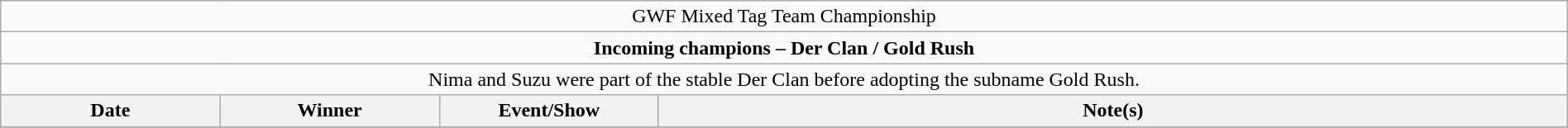<table class="wikitable" style="text-align:center; width:100%;">
<tr>
<td colspan="4" style="text-align: center;">GWF Mixed Tag Team Championship</td>
</tr>
<tr>
<td colspan="4" style="text-align: center;"><strong>Incoming champions – Der Clan / Gold Rush </strong></td>
</tr>
<tr>
<td colspan="4" style="text-align: center;">Nima and Suzu were part of the stable Der Clan before adopting the subname Gold Rush.</td>
</tr>
<tr>
<th width=14%>Date</th>
<th width=14%>Winner</th>
<th width=14%>Event/Show</th>
<th width=58%>Note(s)</th>
</tr>
<tr>
</tr>
</table>
